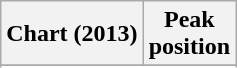<table class="wikitable sortable plainrowheaders">
<tr>
<th>Chart (2013)</th>
<th>Peak<br>position</th>
</tr>
<tr>
</tr>
<tr>
</tr>
<tr>
</tr>
<tr>
</tr>
<tr>
</tr>
</table>
